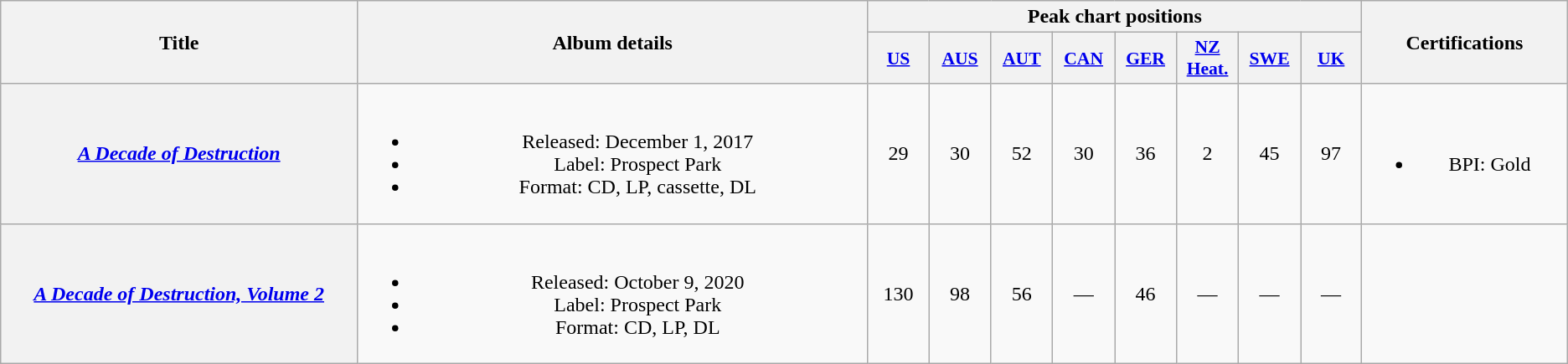<table class="wikitable plainrowheaders" style="text-align:center;">
<tr>
<th scope="col" rowspan="2" style="width:18em;">Title</th>
<th scope="col" rowspan="2" style="width:26em;">Album details</th>
<th scope="col" colspan="8">Peak chart positions</th>
<th scope="col" rowspan="2" style="width:10em;">Certifications</th>
</tr>
<tr>
<th scope="col" style="width:3em;font-size:90%;"><a href='#'>US</a><br></th>
<th scope="col" style="width:3em;font-size:90%;"><a href='#'>AUS</a><br></th>
<th scope="col" style="width:3em;font-size:90%;"><a href='#'>AUT</a><br></th>
<th scope="col" style="width:3em;font-size:90%;"><a href='#'>CAN</a><br></th>
<th scope="col" style="width:3em;font-size:90%;"><a href='#'>GER</a><br></th>
<th scope="col" style="width:3em;font-size:90%;"><a href='#'>NZ<br>Heat.</a><br></th>
<th scope="col" style="width:3em;font-size:90%;"><a href='#'>SWE</a><br></th>
<th scope="col" style="width:3em;font-size:90%;"><a href='#'>UK</a><br></th>
</tr>
<tr>
<th scope="row"><em><a href='#'>A Decade of Destruction</a></em></th>
<td><br><ul><li>Released: December 1, 2017</li><li>Label: Prospect Park</li><li>Format: CD, LP, cassette, DL</li></ul></td>
<td>29</td>
<td>30</td>
<td>52</td>
<td>30</td>
<td>36</td>
<td>2</td>
<td>45</td>
<td>97</td>
<td><br><ul><li>BPI: Gold</li></ul></td>
</tr>
<tr>
<th scope="row"><em><a href='#'>A Decade of Destruction, Volume 2</a></em></th>
<td><br><ul><li>Released: October 9, 2020</li><li>Label: Prospect Park</li><li>Format: CD, LP, DL</li></ul></td>
<td>130</td>
<td>98</td>
<td>56</td>
<td>—</td>
<td>46</td>
<td>—</td>
<td —>—</td>
<td scope="row">—</td>
<td></td>
</tr>
</table>
